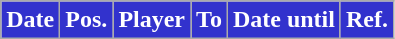<table class="wikitable plainrowheaders sortable">
<tr>
<th style="background:#3232CD;color:white">Date</th>
<th style="background:#3232CD;color:white">Pos.</th>
<th style="background:#3232CD;color:white">Player</th>
<th style="background:#3232CD;color:white">To</th>
<th style="background:#3232CD;color:white">Date until</th>
<th style="background:#3232CD;color:white">Ref.</th>
</tr>
</table>
